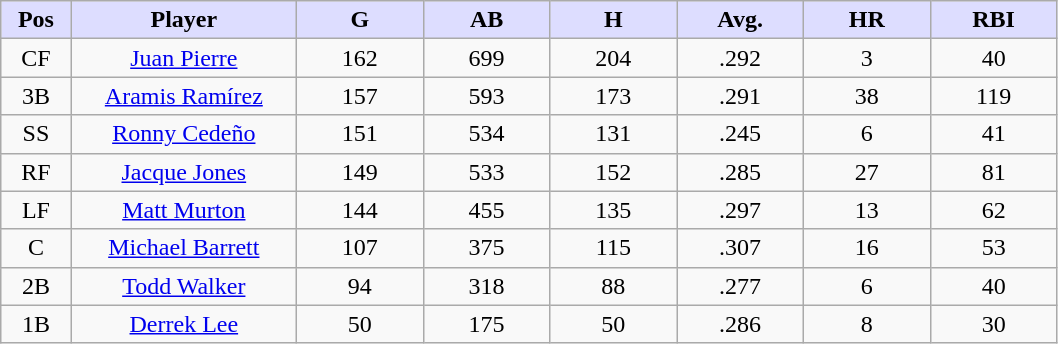<table class="wikitable sortable">
<tr>
<th style="background:#ddf; width:5%;">Pos</th>
<th style="background:#ddf; width:16%;">Player</th>
<th style="background:#ddf; width:9%;">G</th>
<th style="background:#ddf; width:9%;">AB</th>
<th style="background:#ddf; width:9%;">H</th>
<th style="background:#ddf; width:9%;">Avg.</th>
<th style="background:#ddf; width:9%;">HR</th>
<th style="background:#ddf; width:9%;">RBI</th>
</tr>
<tr style="text-align:center;">
<td>CF</td>
<td><a href='#'>Juan Pierre</a></td>
<td>162</td>
<td>699</td>
<td>204</td>
<td>.292</td>
<td>3</td>
<td>40</td>
</tr>
<tr style="text-align:center;">
<td>3B</td>
<td><a href='#'>Aramis Ramírez</a></td>
<td>157</td>
<td>593</td>
<td>173</td>
<td>.291</td>
<td>38</td>
<td>119</td>
</tr>
<tr style="text-align:center;">
<td>SS</td>
<td><a href='#'>Ronny Cedeño</a></td>
<td>151</td>
<td>534</td>
<td>131</td>
<td>.245</td>
<td>6</td>
<td>41</td>
</tr>
<tr style="text-align:center;">
<td>RF</td>
<td><a href='#'>Jacque Jones</a></td>
<td>149</td>
<td>533</td>
<td>152</td>
<td>.285</td>
<td>27</td>
<td>81</td>
</tr>
<tr style="text-align:center;">
<td>LF</td>
<td><a href='#'>Matt Murton</a></td>
<td>144</td>
<td>455</td>
<td>135</td>
<td>.297</td>
<td>13</td>
<td>62</td>
</tr>
<tr style="text-align:center;">
<td>C</td>
<td><a href='#'>Michael Barrett</a></td>
<td>107</td>
<td>375</td>
<td>115</td>
<td>.307</td>
<td>16</td>
<td>53</td>
</tr>
<tr align=center>
<td>2B</td>
<td><a href='#'>Todd Walker</a></td>
<td>94</td>
<td>318</td>
<td>88</td>
<td>.277</td>
<td>6</td>
<td>40</td>
</tr>
<tr align=center>
<td>1B</td>
<td><a href='#'>Derrek Lee</a></td>
<td>50</td>
<td>175</td>
<td>50</td>
<td>.286</td>
<td>8</td>
<td>30</td>
</tr>
</table>
